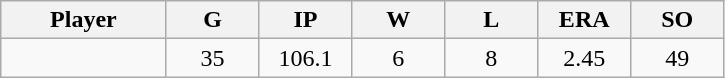<table class="wikitable sortable">
<tr>
<th bgcolor="#DDDDFF" width="16%">Player</th>
<th bgcolor="#DDDDFF" width="9%">G</th>
<th bgcolor="#DDDDFF" width="9%">IP</th>
<th bgcolor="#DDDDFF" width="9%">W</th>
<th bgcolor="#DDDDFF" width="9%">L</th>
<th bgcolor="#DDDDFF" width="9%">ERA</th>
<th bgcolor="#DDDDFF" width="9%">SO</th>
</tr>
<tr align="center">
<td></td>
<td>35</td>
<td>106.1</td>
<td>6</td>
<td>8</td>
<td>2.45</td>
<td>49</td>
</tr>
</table>
